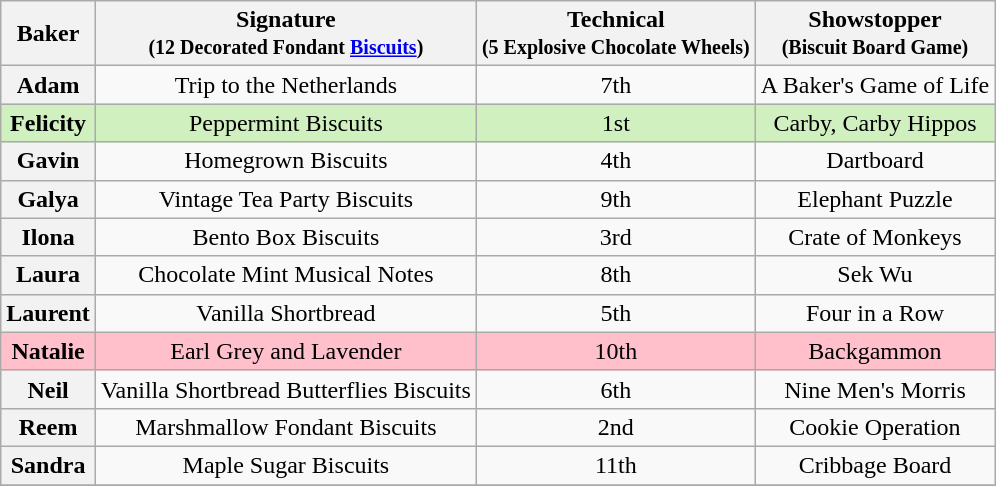<table class="wikitable sortable" style="text-align:center">
<tr>
<th>Baker</th>
<th class="unsortable">Signature<br><small>(12 Decorated Fondant <a href='#'>Biscuits</a>)</small></th>
<th>Technical<br><small>(5 Explosive Chocolate Wheels)</small></th>
<th class="unsortable">Showstopper<br><small>(Biscuit Board Game)</small></th>
</tr>
<tr>
<th>Adam</th>
<td>Trip to the Netherlands</td>
<td>7th</td>
<td>A Baker's Game of Life</td>
</tr>
<tr style="background:#d0f0c0;">
<th style="background:#d0f0c0;">Felicity</th>
<td>Peppermint Biscuits</td>
<td>1st</td>
<td>Carby, Carby Hippos</td>
</tr>
<tr>
<th>Gavin</th>
<td>Homegrown Biscuits</td>
<td>4th</td>
<td>Dartboard</td>
</tr>
<tr>
<th>Galya</th>
<td>Vintage Tea Party Biscuits</td>
<td>9th</td>
<td>Elephant Puzzle</td>
</tr>
<tr>
<th>Ilona</th>
<td>Bento Box Biscuits</td>
<td>3rd</td>
<td>Crate of Monkeys</td>
</tr>
<tr>
<th>Laura</th>
<td>Chocolate Mint Musical Notes</td>
<td>8th</td>
<td>Sek Wu</td>
</tr>
<tr>
<th>Laurent</th>
<td>Vanilla Shortbread</td>
<td>5th</td>
<td>Four in a Row</td>
</tr>
<tr style="background:Pink;">
<th style="background:Pink;">Natalie</th>
<td>Earl Grey and Lavender</td>
<td>10th</td>
<td>Backgammon</td>
</tr>
<tr>
<th>Neil</th>
<td>Vanilla Shortbread Butterflies Biscuits</td>
<td>6th</td>
<td>Nine Men's Morris</td>
</tr>
<tr>
<th>Reem</th>
<td>Marshmallow Fondant Biscuits</td>
<td>2nd</td>
<td>Cookie Operation</td>
</tr>
<tr>
<th>Sandra</th>
<td>Maple Sugar Biscuits</td>
<td>11th</td>
<td>Cribbage Board</td>
</tr>
<tr>
</tr>
</table>
